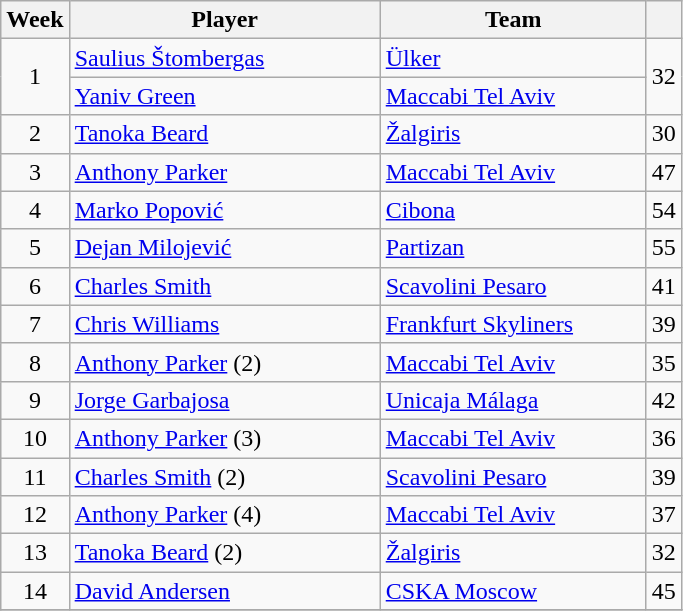<table class="wikitable sortable" style="text-align: center;">
<tr>
<th>Week</th>
<th style="width:200px;">Player</th>
<th style="width:170px;">Team</th>
<th></th>
</tr>
<tr>
<td rowspan=2>1</td>
<td align="left"> <a href='#'>Saulius Štombergas</a></td>
<td align="left"> <a href='#'>Ülker</a></td>
<td rowspan=2>32</td>
</tr>
<tr>
<td align="left"> <a href='#'>Yaniv Green</a></td>
<td align="left"> <a href='#'>Maccabi Tel Aviv</a></td>
</tr>
<tr>
<td>2</td>
<td align="left"> <a href='#'>Tanoka Beard</a></td>
<td align="left"> <a href='#'>Žalgiris</a></td>
<td>30</td>
</tr>
<tr>
<td>3</td>
<td align="left"> <a href='#'>Anthony Parker</a></td>
<td align="left"> <a href='#'>Maccabi Tel Aviv</a></td>
<td>47</td>
</tr>
<tr>
<td>4</td>
<td align="left"> <a href='#'>Marko Popović</a></td>
<td align="left"> <a href='#'>Cibona</a></td>
<td>54</td>
</tr>
<tr>
<td>5</td>
<td align="left"> <a href='#'>Dejan Milojević</a></td>
<td align="left"> <a href='#'>Partizan</a></td>
<td>55</td>
</tr>
<tr>
<td>6</td>
<td align="left"> <a href='#'>Charles Smith</a></td>
<td align="left"> <a href='#'>Scavolini Pesaro</a></td>
<td>41</td>
</tr>
<tr>
<td>7</td>
<td align="left"> <a href='#'>Chris Williams</a></td>
<td align="left"> <a href='#'>Frankfurt Skyliners</a></td>
<td>39</td>
</tr>
<tr>
<td>8</td>
<td align="left"> <a href='#'>Anthony Parker</a> (2)</td>
<td align="left"> <a href='#'>Maccabi Tel Aviv</a></td>
<td>35</td>
</tr>
<tr>
<td>9</td>
<td align="left"> <a href='#'>Jorge Garbajosa</a></td>
<td align="left"> <a href='#'>Unicaja Málaga</a></td>
<td>42</td>
</tr>
<tr>
<td>10</td>
<td align="left"> <a href='#'>Anthony Parker</a> (3)</td>
<td align="left"> <a href='#'>Maccabi Tel Aviv</a></td>
<td>36</td>
</tr>
<tr>
<td>11</td>
<td align="left"> <a href='#'>Charles Smith</a> (2)</td>
<td align="left"> <a href='#'>Scavolini Pesaro</a></td>
<td>39</td>
</tr>
<tr>
<td>12</td>
<td align="left"> <a href='#'>Anthony Parker</a> (4)</td>
<td align="left"> <a href='#'>Maccabi Tel Aviv</a></td>
<td>37</td>
</tr>
<tr>
<td>13</td>
<td align="left"> <a href='#'>Tanoka Beard</a> (2)</td>
<td align="left"> <a href='#'>Žalgiris</a></td>
<td>32</td>
</tr>
<tr>
<td>14</td>
<td align="left"> <a href='#'>David Andersen</a></td>
<td align="left"> <a href='#'>CSKA Moscow</a></td>
<td>45</td>
</tr>
<tr>
</tr>
</table>
